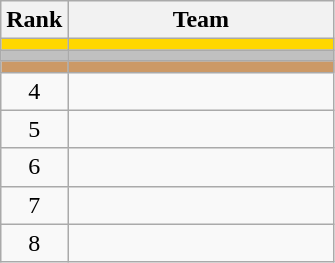<table class="wikitable">
<tr>
<th>Rank</th>
<th width=170>Team</th>
</tr>
<tr bgcolor=gold>
<td align=center></td>
<td></td>
</tr>
<tr bgcolor=silver>
<td align=center></td>
<td></td>
</tr>
<tr bgcolor=#cc9966>
<td align=center></td>
<td></td>
</tr>
<tr>
<td align=center>4</td>
<td></td>
</tr>
<tr>
<td align=center>5</td>
<td></td>
</tr>
<tr>
<td align=center>6</td>
<td></td>
</tr>
<tr>
<td align=center>7</td>
<td></td>
</tr>
<tr>
<td align=center>8</td>
<td></td>
</tr>
</table>
